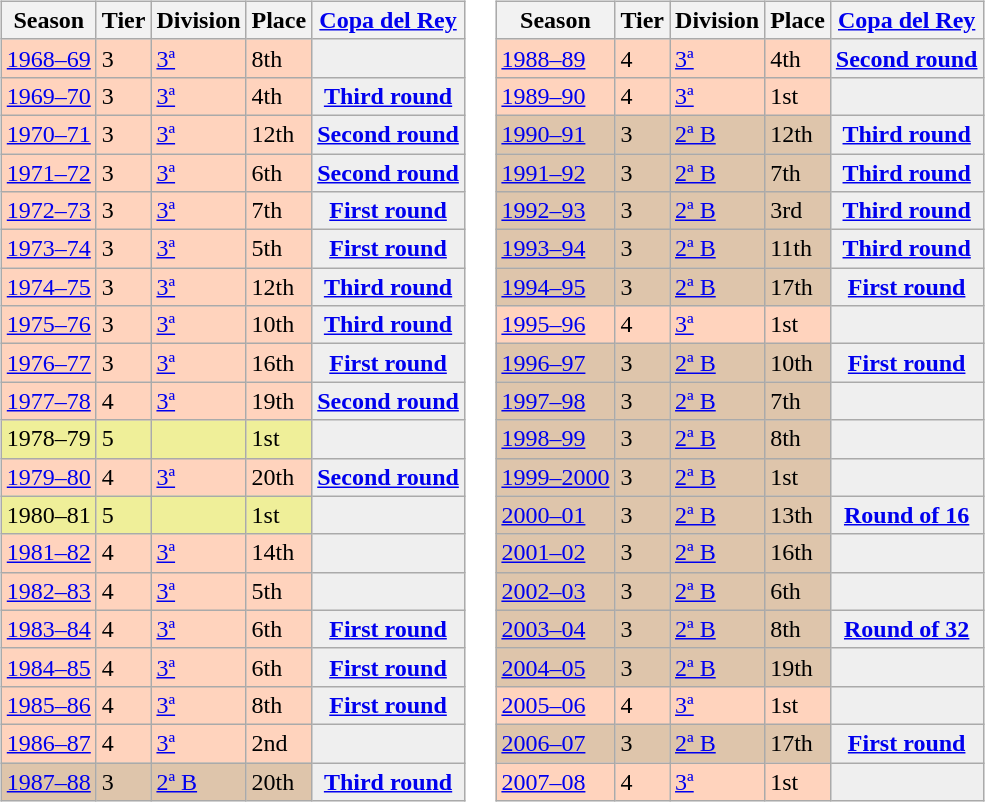<table>
<tr>
<td valign="top" width=0%><br><table class="wikitable">
<tr style="background:#f0f6fa;">
<th>Season</th>
<th>Tier</th>
<th>Division</th>
<th>Place</th>
<th><a href='#'>Copa del Rey</a></th>
</tr>
<tr>
<td style="background:#FFD3BD;"><a href='#'>1968–69</a></td>
<td style="background:#FFD3BD;">3</td>
<td style="background:#FFD3BD;"><a href='#'>3ª</a></td>
<td style="background:#FFD3BD;">8th</td>
<th style="background:#efefef;"></th>
</tr>
<tr>
<td style="background:#FFD3BD;"><a href='#'>1969–70</a></td>
<td style="background:#FFD3BD;">3</td>
<td style="background:#FFD3BD;"><a href='#'>3ª</a></td>
<td style="background:#FFD3BD;">4th</td>
<th style="background:#efefef;"><a href='#'>Third round</a></th>
</tr>
<tr>
<td style="background:#FFD3BD;"><a href='#'>1970–71</a></td>
<td style="background:#FFD3BD;">3</td>
<td style="background:#FFD3BD;"><a href='#'>3ª</a></td>
<td style="background:#FFD3BD;">12th</td>
<th style="background:#efefef;"><a href='#'>Second round</a></th>
</tr>
<tr>
<td style="background:#FFD3BD;"><a href='#'>1971–72</a></td>
<td style="background:#FFD3BD;">3</td>
<td style="background:#FFD3BD;"><a href='#'>3ª</a></td>
<td style="background:#FFD3BD;">6th</td>
<th style="background:#efefef;"><a href='#'>Second round</a></th>
</tr>
<tr>
<td style="background:#FFD3BD;"><a href='#'>1972–73</a></td>
<td style="background:#FFD3BD;">3</td>
<td style="background:#FFD3BD;"><a href='#'>3ª</a></td>
<td style="background:#FFD3BD;">7th</td>
<th style="background:#efefef;"><a href='#'>First round</a></th>
</tr>
<tr>
<td style="background:#FFD3BD;"><a href='#'>1973–74</a></td>
<td style="background:#FFD3BD;">3</td>
<td style="background:#FFD3BD;"><a href='#'>3ª</a></td>
<td style="background:#FFD3BD;">5th</td>
<th style="background:#efefef;"><a href='#'>First round</a></th>
</tr>
<tr>
<td style="background:#FFD3BD;"><a href='#'>1974–75</a></td>
<td style="background:#FFD3BD;">3</td>
<td style="background:#FFD3BD;"><a href='#'>3ª</a></td>
<td style="background:#FFD3BD;">12th</td>
<th style="background:#efefef;"><a href='#'>Third round</a></th>
</tr>
<tr>
<td style="background:#FFD3BD;"><a href='#'>1975–76</a></td>
<td style="background:#FFD3BD;">3</td>
<td style="background:#FFD3BD;"><a href='#'>3ª</a></td>
<td style="background:#FFD3BD;">10th</td>
<th style="background:#efefef;"><a href='#'>Third round</a></th>
</tr>
<tr>
<td style="background:#FFD3BD;"><a href='#'>1976–77</a></td>
<td style="background:#FFD3BD;">3</td>
<td style="background:#FFD3BD;"><a href='#'>3ª</a></td>
<td style="background:#FFD3BD;">16th</td>
<th style="background:#efefef;"><a href='#'>First round</a></th>
</tr>
<tr>
<td style="background:#FFD3BD;"><a href='#'>1977–78</a></td>
<td style="background:#FFD3BD;">4</td>
<td style="background:#FFD3BD;"><a href='#'>3ª</a></td>
<td style="background:#FFD3BD;">19th</td>
<th style="background:#efefef;"><a href='#'>Second round</a></th>
</tr>
<tr>
<td style="background:#EFEF99;">1978–79</td>
<td style="background:#EFEF99;">5</td>
<td style="background:#EFEF99;"></td>
<td style="background:#EFEF99;">1st</td>
<th style="background:#efefef;"></th>
</tr>
<tr>
<td style="background:#FFD3BD;"><a href='#'>1979–80</a></td>
<td style="background:#FFD3BD;">4</td>
<td style="background:#FFD3BD;"><a href='#'>3ª</a></td>
<td style="background:#FFD3BD;">20th</td>
<th style="background:#efefef;"><a href='#'>Second round</a></th>
</tr>
<tr>
<td style="background:#EFEF99;">1980–81</td>
<td style="background:#EFEF99;">5</td>
<td style="background:#EFEF99;"></td>
<td style="background:#EFEF99;">1st</td>
<th style="background:#efefef;"></th>
</tr>
<tr>
<td style="background:#FFD3BD;"><a href='#'>1981–82</a></td>
<td style="background:#FFD3BD;">4</td>
<td style="background:#FFD3BD;"><a href='#'>3ª</a></td>
<td style="background:#FFD3BD;">14th</td>
<th style="background:#efefef;"></th>
</tr>
<tr>
<td style="background:#FFD3BD;"><a href='#'>1982–83</a></td>
<td style="background:#FFD3BD;">4</td>
<td style="background:#FFD3BD;"><a href='#'>3ª</a></td>
<td style="background:#FFD3BD;">5th</td>
<th style="background:#efefef;"></th>
</tr>
<tr>
<td style="background:#FFD3BD;"><a href='#'>1983–84</a></td>
<td style="background:#FFD3BD;">4</td>
<td style="background:#FFD3BD;"><a href='#'>3ª</a></td>
<td style="background:#FFD3BD;">6th</td>
<th style="background:#efefef;"><a href='#'>First round</a></th>
</tr>
<tr>
<td style="background:#FFD3BD;"><a href='#'>1984–85</a></td>
<td style="background:#FFD3BD;">4</td>
<td style="background:#FFD3BD;"><a href='#'>3ª</a></td>
<td style="background:#FFD3BD;">6th</td>
<th style="background:#efefef;"><a href='#'>First round</a></th>
</tr>
<tr>
<td style="background:#FFD3BD;"><a href='#'>1985–86</a></td>
<td style="background:#FFD3BD;">4</td>
<td style="background:#FFD3BD;"><a href='#'>3ª</a></td>
<td style="background:#FFD3BD;">8th</td>
<th style="background:#efefef;"><a href='#'>First round</a></th>
</tr>
<tr>
<td style="background:#FFD3BD;"><a href='#'>1986–87</a></td>
<td style="background:#FFD3BD;">4</td>
<td style="background:#FFD3BD;"><a href='#'>3ª</a></td>
<td style="background:#FFD3BD;">2nd</td>
<th style="background:#efefef;"></th>
</tr>
<tr>
<td style="background:#DEC5AB;"><a href='#'>1987–88</a></td>
<td style="background:#DEC5AB;">3</td>
<td style="background:#DEC5AB;"><a href='#'>2ª B</a></td>
<td style="background:#DEC5AB;">20th</td>
<th style="background:#efefef;"><a href='#'>Third round</a></th>
</tr>
</table>
</td>
<td valign="top" width=0%><br><table class="wikitable">
<tr style="background:#f0f6fa;">
<th>Season</th>
<th>Tier</th>
<th>Division</th>
<th>Place</th>
<th><a href='#'>Copa del Rey</a></th>
</tr>
<tr>
<td style="background:#FFD3BD;"><a href='#'>1988–89</a></td>
<td style="background:#FFD3BD;">4</td>
<td style="background:#FFD3BD;"><a href='#'>3ª</a></td>
<td style="background:#FFD3BD;">4th</td>
<th style="background:#efefef;"><a href='#'>Second round</a></th>
</tr>
<tr>
<td style="background:#FFD3BD;"><a href='#'>1989–90</a></td>
<td style="background:#FFD3BD;">4</td>
<td style="background:#FFD3BD;"><a href='#'>3ª</a></td>
<td style="background:#FFD3BD;">1st</td>
<th style="background:#efefef;"></th>
</tr>
<tr>
<td style="background:#DEC5AB;"><a href='#'>1990–91</a></td>
<td style="background:#DEC5AB;">3</td>
<td style="background:#DEC5AB;"><a href='#'>2ª B</a></td>
<td style="background:#DEC5AB;">12th</td>
<th style="background:#efefef;"><a href='#'>Third round</a></th>
</tr>
<tr>
<td style="background:#DEC5AB;"><a href='#'>1991–92</a></td>
<td style="background:#DEC5AB;">3</td>
<td style="background:#DEC5AB;"><a href='#'>2ª B</a></td>
<td style="background:#DEC5AB;">7th</td>
<th style="background:#efefef;"><a href='#'>Third round</a></th>
</tr>
<tr>
<td style="background:#DEC5AB;"><a href='#'>1992–93</a></td>
<td style="background:#DEC5AB;">3</td>
<td style="background:#DEC5AB;"><a href='#'>2ª B</a></td>
<td style="background:#DEC5AB;">3rd</td>
<th style="background:#efefef;"><a href='#'>Third round</a></th>
</tr>
<tr>
<td style="background:#DEC5AB;"><a href='#'>1993–94</a></td>
<td style="background:#DEC5AB;">3</td>
<td style="background:#DEC5AB;"><a href='#'>2ª B</a></td>
<td style="background:#DEC5AB;">11th</td>
<th style="background:#efefef;"><a href='#'>Third round</a></th>
</tr>
<tr>
<td style="background:#DEC5AB;"><a href='#'>1994–95</a></td>
<td style="background:#DEC5AB;">3</td>
<td style="background:#DEC5AB;"><a href='#'>2ª B</a></td>
<td style="background:#DEC5AB;">17th</td>
<th style="background:#efefef;"><a href='#'>First round</a></th>
</tr>
<tr>
<td style="background:#FFD3BD;"><a href='#'>1995–96</a></td>
<td style="background:#FFD3BD;">4</td>
<td style="background:#FFD3BD;"><a href='#'>3ª</a></td>
<td style="background:#FFD3BD;">1st</td>
<th style="background:#efefef;"></th>
</tr>
<tr>
<td style="background:#DEC5AB;"><a href='#'>1996–97</a></td>
<td style="background:#DEC5AB;">3</td>
<td style="background:#DEC5AB;"><a href='#'>2ª B</a></td>
<td style="background:#DEC5AB;">10th</td>
<th style="background:#efefef;"><a href='#'>First round</a></th>
</tr>
<tr>
<td style="background:#DEC5AB;"><a href='#'>1997–98</a></td>
<td style="background:#DEC5AB;">3</td>
<td style="background:#DEC5AB;"><a href='#'>2ª B</a></td>
<td style="background:#DEC5AB;">7th</td>
<th style="background:#efefef;"></th>
</tr>
<tr>
<td style="background:#DEC5AB;"><a href='#'>1998–99</a></td>
<td style="background:#DEC5AB;">3</td>
<td style="background:#DEC5AB;"><a href='#'>2ª B</a></td>
<td style="background:#DEC5AB;">8th</td>
<th style="background:#efefef;"></th>
</tr>
<tr>
<td style="background:#DEC5AB;"><a href='#'>1999–2000</a></td>
<td style="background:#DEC5AB;">3</td>
<td style="background:#DEC5AB;"><a href='#'>2ª B</a></td>
<td style="background:#DEC5AB;">1st</td>
<th style="background:#efefef;"></th>
</tr>
<tr>
<td style="background:#DEC5AB;"><a href='#'>2000–01</a></td>
<td style="background:#DEC5AB;">3</td>
<td style="background:#DEC5AB;"><a href='#'>2ª B</a></td>
<td style="background:#DEC5AB;">13th</td>
<th style="background:#efefef;"><a href='#'>Round of 16</a></th>
</tr>
<tr>
<td style="background:#DEC5AB;"><a href='#'>2001–02</a></td>
<td style="background:#DEC5AB;">3</td>
<td style="background:#DEC5AB;"><a href='#'>2ª B</a></td>
<td style="background:#DEC5AB;">16th</td>
<th style="background:#efefef;"></th>
</tr>
<tr>
<td style="background:#DEC5AB;"><a href='#'>2002–03</a></td>
<td style="background:#DEC5AB;">3</td>
<td style="background:#DEC5AB;"><a href='#'>2ª B</a></td>
<td style="background:#DEC5AB;">6th</td>
<td style="background:#efefef;"></td>
</tr>
<tr>
<td style="background:#DEC5AB;"><a href='#'>2003–04</a></td>
<td style="background:#DEC5AB;">3</td>
<td style="background:#DEC5AB;"><a href='#'>2ª B</a></td>
<td style="background:#DEC5AB;">8th</td>
<th style="background:#efefef;"><a href='#'>Round of 32</a></th>
</tr>
<tr>
<td style="background:#DEC5AB;"><a href='#'>2004–05</a></td>
<td style="background:#DEC5AB;">3</td>
<td style="background:#DEC5AB;"><a href='#'>2ª B</a></td>
<td style="background:#DEC5AB;">19th</td>
<th style="background:#efefef;"></th>
</tr>
<tr>
<td style="background:#FFD3BD;"><a href='#'>2005–06</a></td>
<td style="background:#FFD3BD;">4</td>
<td style="background:#FFD3BD;"><a href='#'>3ª</a></td>
<td style="background:#FFD3BD;">1st</td>
<th style="background:#efefef;"></th>
</tr>
<tr>
<td style="background:#DEC5AB;"><a href='#'>2006–07</a></td>
<td style="background:#DEC5AB;">3</td>
<td style="background:#DEC5AB;"><a href='#'>2ª B</a></td>
<td style="background:#DEC5AB;">17th</td>
<th style="background:#efefef;"><a href='#'>First round</a></th>
</tr>
<tr>
<td style="background:#FFD3BD;"><a href='#'>2007–08</a></td>
<td style="background:#FFD3BD;">4</td>
<td style="background:#FFD3BD;"><a href='#'>3ª</a></td>
<td style="background:#FFD3BD;">1st</td>
<th style="background:#efefef;"></th>
</tr>
</table>
</td>
</tr>
</table>
